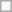<table class="wikitable">
<tr>
<td></td>
</tr>
</table>
